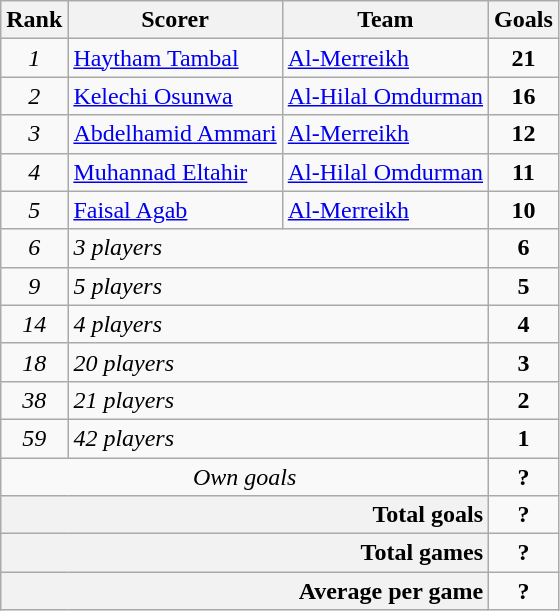<table class="wikitable">
<tr>
<th>Rank</th>
<th>Scorer</th>
<th>Team</th>
<th>Goals</th>
</tr>
<tr>
<td align=center><em>1</em></td>
<td> <a href='#'>Haytham Tambal</a></td>
<td><a href='#'>Al-Merreikh</a></td>
<td style="text-align:center;"><strong>21</strong></td>
</tr>
<tr>
<td style="text-align:center;"><em>2</em></td>
<td> <a href='#'>Kelechi Osunwa</a></td>
<td><a href='#'>Al-Hilal Omdurman</a></td>
<td style="text-align:center;"><strong>16</strong></td>
</tr>
<tr>
<td style="text-align:center;"><em>3</em></td>
<td> <a href='#'>Abdelhamid Ammari</a></td>
<td><a href='#'>Al-Merreikh</a></td>
<td style="text-align:center;"><strong>12</strong></td>
</tr>
<tr>
<td style="text-align:center;"><em>4</em></td>
<td> <a href='#'>Muhannad Eltahir</a></td>
<td><a href='#'>Al-Hilal Omdurman</a></td>
<td style="text-align:center;"><strong>11</strong></td>
</tr>
<tr>
<td style="text-align:center;"><em>5</em></td>
<td> <a href='#'>Faisal Agab</a></td>
<td><a href='#'>Al-Merreikh</a></td>
<td style="text-align:center;"><strong>10</strong></td>
</tr>
<tr>
<td style="text-align:center;"><em>6</em></td>
<td colspan=2><em>3 players</em></td>
<td style="text-align:center;"><strong>6</strong></td>
</tr>
<tr>
<td style="text-align:center;"><em>9</em></td>
<td colspan=2><em>5 players</em></td>
<td style="text-align:center;"><strong>5</strong></td>
</tr>
<tr>
<td style="text-align:center;"><em>14</em></td>
<td colspan=2><em>4 players</em></td>
<td style="text-align:center;"><strong>4</strong></td>
</tr>
<tr>
<td style="text-align:center;"><em>18</em></td>
<td colspan=2><em>20 players</em></td>
<td style="text-align:center;"><strong>3</strong></td>
</tr>
<tr>
<td style="text-align:center;"><em>38</em></td>
<td colspan=2><em>21 players</em></td>
<td style="text-align:center;"><strong>2</strong></td>
</tr>
<tr>
<td style="text-align:center;"><em>59</em></td>
<td colspan=2><em>42 players</em></td>
<td style="text-align:center;"><strong>1</strong></td>
</tr>
<tr style="text-align:center;">
<td colspan="3"><em>Own goals</em></td>
<td><strong>?</strong></td>
</tr>
<tr>
<td colspan="3" style="background:#f2f2f2; text-align:right;"><strong>Total goals</strong></td>
<td style="text-align:center;"><strong>?</strong></td>
</tr>
<tr>
<td colspan="3" style="background:#f2f2f2; text-align:right;"><strong>Total games</strong></td>
<td align=center><strong>?</strong></td>
</tr>
<tr>
<td colspan="3" style="background:#f2f2f2; text-align:right;"><strong>Average per game</strong></td>
<td style="text-align:center;"><strong>?</strong></td>
</tr>
</table>
